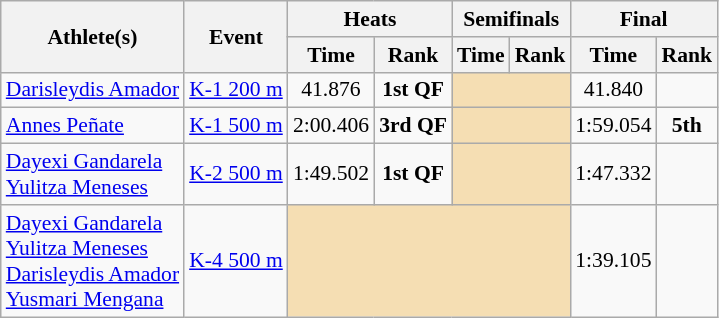<table class="wikitable" style="font-size:90%">
<tr>
<th rowspan=2>Athlete(s)</th>
<th rowspan=2>Event</th>
<th colspan=2>Heats</th>
<th colspan=2>Semifinals</th>
<th colspan=2>Final</th>
</tr>
<tr>
<th>Time</th>
<th>Rank</th>
<th>Time</th>
<th>Rank</th>
<th>Time</th>
<th>Rank</th>
</tr>
<tr>
<td><a href='#'>Darisleydis Amador</a></td>
<td><a href='#'>K-1 200 m</a></td>
<td align=center>41.876</td>
<td align=center><strong>1st QF</strong></td>
<td bgcolor=wheat colspan="2"></td>
<td align=center>41.840</td>
<td align=center></td>
</tr>
<tr>
<td><a href='#'>Annes Peñate</a></td>
<td><a href='#'>K-1 500 m</a></td>
<td align=center>2:00.406</td>
<td align=center><strong>3rd QF</strong></td>
<td bgcolor=wheat colspan="2"></td>
<td align=center>1:59.054</td>
<td align=center><strong>5th</strong></td>
</tr>
<tr>
<td><a href='#'>Dayexi Gandarela</a><br><a href='#'>Yulitza Meneses</a></td>
<td><a href='#'>K-2 500 m</a></td>
<td align=center>1:49.502</td>
<td align=center><strong>1st QF</strong></td>
<td bgcolor=wheat colspan="2"></td>
<td align=center>1:47.332</td>
<td align=center></td>
</tr>
<tr>
<td><a href='#'>Dayexi Gandarela</a><br><a href='#'>Yulitza Meneses</a><br><a href='#'>Darisleydis Amador</a><br><a href='#'>Yusmari Mengana</a></td>
<td><a href='#'>K-4 500 m</a></td>
<td bgcolor=wheat colspan="4"></td>
<td align=center>1:39.105</td>
<td align=center></td>
</tr>
</table>
